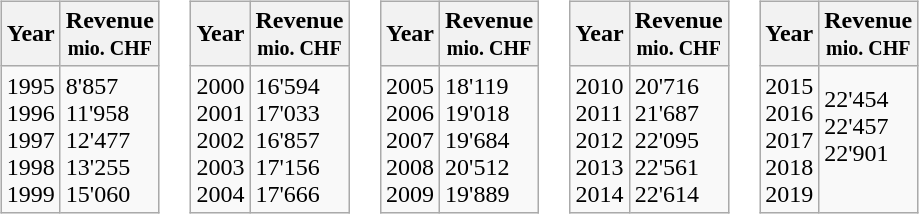<table>
<tr>
<td><br><table class="wikitable">
<tr>
<th>Year</th>
<th>Revenue<br><small>mio. CHF</small></th>
</tr>
<tr>
<td>1995<br>1996<br>1997<br>1998<br>1999</td>
<td>8'857<br>11'958<br>12'477<br>13'255<br>15'060</td>
</tr>
</table>
</td>
<td><br><table class="wikitable">
<tr>
<th>Year</th>
<th>Revenue<br><small>mio. CHF</small></th>
</tr>
<tr>
<td>2000<br>2001<br>2002<br>2003<br>2004</td>
<td>16'594<br>17'033<br>16'857<br>17'156<br>17'666</td>
</tr>
</table>
</td>
<td><br><table class="wikitable">
<tr>
<th>Year</th>
<th>Revenue<br><small>mio. CHF</small></th>
</tr>
<tr>
<td>2005<br>2006<br>2007<br>2008<br>2009</td>
<td>18'119<br>19'018<br>19'684<br>20'512<br>19'889</td>
</tr>
</table>
</td>
<td><br><table class="wikitable">
<tr>
<th>Year</th>
<th>Revenue<br><small>mio. CHF</small></th>
</tr>
<tr>
<td>2010<br>2011<br>2012<br>2013<br>2014</td>
<td>20'716<br>21'687<br>22'095<br>22'561<br>22'614</td>
</tr>
</table>
</td>
<td><br><table class="wikitable">
<tr>
<th>Year</th>
<th>Revenue<br><small>mio. CHF</small></th>
</tr>
<tr>
<td>2015<br>2016<br>2017<br>2018<br>2019</td>
<td>22'454<br>22'457<br>22'901<br><br></td>
</tr>
</table>
</td>
</tr>
</table>
